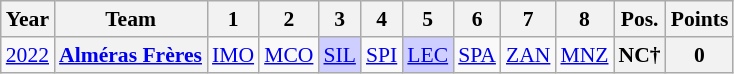<table class="wikitable" border="1" style="text-align:center; font-size:90%;">
<tr>
<th>Year</th>
<th>Team</th>
<th>1</th>
<th>2</th>
<th>3</th>
<th>4</th>
<th>5</th>
<th>6</th>
<th>7</th>
<th>8</th>
<th>Pos.</th>
<th>Points</th>
</tr>
<tr>
<td><a href='#'>2022</a></td>
<th><a href='#'>Alméras Frères</a></th>
<td><a href='#'>IMO</a></td>
<td><a href='#'>MCO</a></td>
<td style=background:#CFCFFF><a href='#'>SIL</a><br></td>
<td><a href='#'>SPI</a></td>
<td style=background:#CFCFFF><a href='#'>LEC</a><br></td>
<td><a href='#'>SPA</a></td>
<td><a href='#'>ZAN</a></td>
<td><a href='#'>MNZ</a></td>
<th>NC†</th>
<th>0</th>
</tr>
</table>
